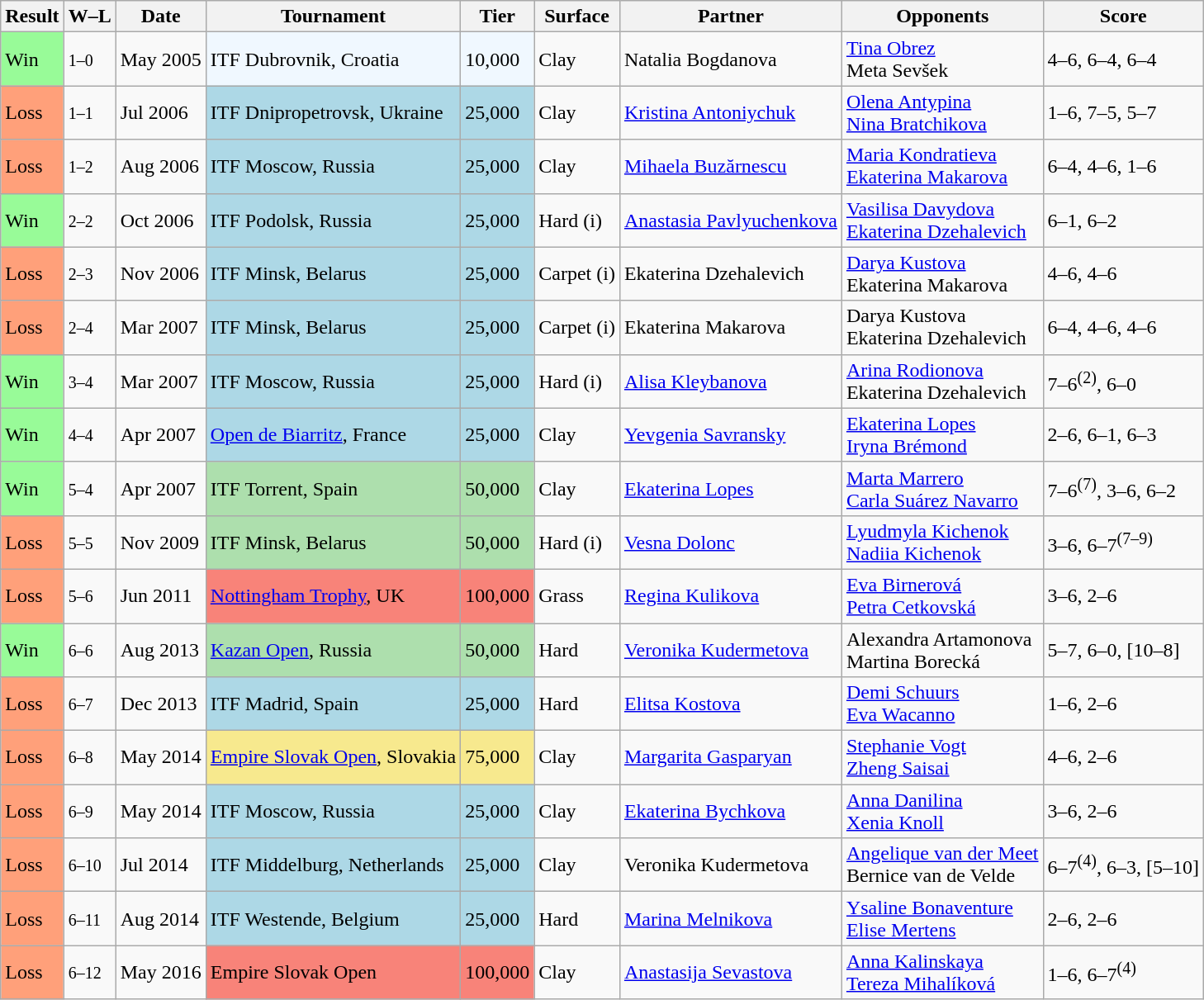<table class="sortable wikitable">
<tr>
<th>Result</th>
<th class="unsortable">W–L</th>
<th>Date</th>
<th>Tournament</th>
<th>Tier</th>
<th>Surface</th>
<th>Partner</th>
<th>Opponents</th>
<th class="unsortable">Score</th>
</tr>
<tr>
<td bgcolor="98FB98">Win</td>
<td><small>1–0</small></td>
<td>May 2005</td>
<td bgcolor=f0f8ff>ITF Dubrovnik, Croatia</td>
<td bgcolor=f0f8ff>10,000</td>
<td>Clay</td>
<td> Natalia Bogdanova</td>
<td> <a href='#'>Tina Obrez</a> <br>  Meta Sevšek</td>
<td>4–6, 6–4, 6–4</td>
</tr>
<tr>
<td bgcolor="FFA07A">Loss</td>
<td><small>1–1</small></td>
<td>Jul 2006</td>
<td style="background:lightblue;">ITF Dnipropetrovsk, Ukraine</td>
<td style="background:lightblue;">25,000</td>
<td>Clay</td>
<td> <a href='#'>Kristina Antoniychuk</a></td>
<td> <a href='#'>Olena Antypina</a> <br>  <a href='#'>Nina Bratchikova</a></td>
<td>1–6, 7–5, 5–7</td>
</tr>
<tr>
<td bgcolor="FFA07A">Loss</td>
<td><small>1–2</small></td>
<td>Aug 2006</td>
<td style="background:lightblue;">ITF Moscow, Russia</td>
<td style="background:lightblue;">25,000</td>
<td>Clay</td>
<td> <a href='#'>Mihaela Buzărnescu</a></td>
<td> <a href='#'>Maria Kondratieva</a> <br>  <a href='#'>Ekaterina Makarova</a></td>
<td>6–4, 4–6, 1–6</td>
</tr>
<tr>
<td bgcolor="98FB98">Win</td>
<td><small>2–2</small></td>
<td>Oct 2006</td>
<td style="background:lightblue;">ITF Podolsk, Russia</td>
<td style="background:lightblue;">25,000</td>
<td>Hard (i)</td>
<td> <a href='#'>Anastasia Pavlyuchenkova</a></td>
<td> <a href='#'>Vasilisa Davydova</a> <br>  <a href='#'>Ekaterina Dzehalevich</a></td>
<td>6–1, 6–2</td>
</tr>
<tr>
<td bgcolor="FFA07A">Loss</td>
<td><small>2–3</small></td>
<td>Nov 2006</td>
<td style="background:lightblue;">ITF Minsk, Belarus</td>
<td style="background:lightblue;">25,000</td>
<td>Carpet (i)</td>
<td> Ekaterina Dzehalevich</td>
<td> <a href='#'>Darya Kustova</a> <br>  Ekaterina Makarova</td>
<td>4–6, 4–6</td>
</tr>
<tr>
<td bgcolor="FFA07A">Loss</td>
<td><small>2–4</small></td>
<td>Mar 2007</td>
<td style="background:lightblue;">ITF Minsk, Belarus</td>
<td style="background:lightblue;">25,000</td>
<td>Carpet (i)</td>
<td> Ekaterina Makarova</td>
<td> Darya Kustova <br>  Ekaterina Dzehalevich</td>
<td>6–4, 4–6, 4–6</td>
</tr>
<tr>
<td bgcolor="98FB98">Win</td>
<td><small>3–4</small></td>
<td>Mar 2007</td>
<td style="background:lightblue;">ITF Moscow, Russia</td>
<td style="background:lightblue;">25,000</td>
<td>Hard (i)</td>
<td> <a href='#'>Alisa Kleybanova</a></td>
<td> <a href='#'>Arina Rodionova</a> <br>  Ekaterina Dzehalevich</td>
<td>7–6<sup>(2)</sup>, 6–0</td>
</tr>
<tr>
<td bgcolor="98FB98">Win</td>
<td><small>4–4</small></td>
<td>Apr 2007</td>
<td style="background:lightblue;"><a href='#'>Open de Biarritz</a>, France</td>
<td style="background:lightblue;">25,000</td>
<td>Clay</td>
<td> <a href='#'>Yevgenia Savransky</a></td>
<td> <a href='#'>Ekaterina Lopes</a> <br>  <a href='#'>Iryna Brémond</a></td>
<td>2–6, 6–1, 6–3</td>
</tr>
<tr>
<td style="background:#98fb98;">Win</td>
<td><small>5–4</small></td>
<td>Apr 2007</td>
<td style="background:#addfad;">ITF Torrent, Spain</td>
<td style="background:#addfad;">50,000</td>
<td>Clay</td>
<td> <a href='#'>Ekaterina Lopes</a></td>
<td> <a href='#'>Marta Marrero</a> <br>  <a href='#'>Carla Suárez Navarro</a></td>
<td>7–6<sup>(7)</sup>, 3–6, 6–2</td>
</tr>
<tr>
<td style="background:#ffa07a;">Loss</td>
<td><small>5–5</small></td>
<td>Nov 2009</td>
<td style="background:#addfad;">ITF Minsk, Belarus</td>
<td style="background:#addfad;">50,000</td>
<td>Hard (i)</td>
<td> <a href='#'>Vesna Dolonc</a></td>
<td> <a href='#'>Lyudmyla Kichenok</a> <br>  <a href='#'>Nadiia Kichenok</a></td>
<td>3–6, 6–7<sup>(7–9)</sup></td>
</tr>
<tr>
<td bgcolor=FFA07A>Loss</td>
<td><small>5–6</small></td>
<td>Jun 2011</td>
<td style="background:#f88379;"><a href='#'>Nottingham Trophy</a>, UK</td>
<td style="background:#f88379;">100,000</td>
<td>Grass</td>
<td> <a href='#'>Regina Kulikova</a></td>
<td> <a href='#'>Eva Birnerová</a> <br>  <a href='#'>Petra Cetkovská</a></td>
<td>3–6, 2–6</td>
</tr>
<tr>
<td style="background:#98fb98;">Win</td>
<td><small>6–6</small></td>
<td>Aug 2013</td>
<td style="background:#addfad;"><a href='#'>Kazan Open</a>, Russia</td>
<td style="background:#addfad;">50,000</td>
<td>Hard</td>
<td> <a href='#'>Veronika Kudermetova</a></td>
<td> Alexandra Artamonova <br>  Martina Borecká</td>
<td>5–7, 6–0, [10–8]</td>
</tr>
<tr>
<td bgcolor="FFA07A">Loss</td>
<td><small>6–7</small></td>
<td>Dec 2013</td>
<td style="background:lightblue;">ITF Madrid, Spain</td>
<td style="background:lightblue;">25,000</td>
<td>Hard</td>
<td> <a href='#'>Elitsa Kostova</a></td>
<td> <a href='#'>Demi Schuurs</a> <br>  <a href='#'>Eva Wacanno</a></td>
<td>1–6, 2–6</td>
</tr>
<tr>
<td bgcolor="FFA07A">Loss</td>
<td><small>6–8</small></td>
<td>May 2014</td>
<td style="background:#f7e98e;"><a href='#'>Empire Slovak Open</a>, Slovakia</td>
<td style="background:#f7e98e;">75,000</td>
<td>Clay</td>
<td> <a href='#'>Margarita Gasparyan</a></td>
<td> <a href='#'>Stephanie Vogt</a> <br>  <a href='#'>Zheng Saisai</a></td>
<td>4–6, 2–6</td>
</tr>
<tr>
<td bgcolor="FFA07A">Loss</td>
<td><small>6–9</small></td>
<td>May 2014</td>
<td style="background:lightblue;">ITF Moscow, Russia</td>
<td style="background:lightblue;">25,000</td>
<td>Clay</td>
<td> <a href='#'>Ekaterina Bychkova</a></td>
<td> <a href='#'>Anna Danilina</a> <br>  <a href='#'>Xenia Knoll</a></td>
<td>3–6, 2–6</td>
</tr>
<tr>
<td style="background:#ffa07a;">Loss</td>
<td><small>6–10</small></td>
<td>Jul 2014</td>
<td style="background:lightblue;">ITF Middelburg, Netherlands</td>
<td style="background:lightblue;">25,000</td>
<td>Clay</td>
<td> Veronika Kudermetova</td>
<td> <a href='#'>Angelique van der Meet</a> <br>  Bernice van de Velde</td>
<td>6–7<sup>(4)</sup>, 6–3, [5–10]</td>
</tr>
<tr>
<td style="background:#ffa07a;">Loss</td>
<td><small>6–11</small></td>
<td>Aug 2014</td>
<td style="background:lightblue;">ITF Westende, Belgium</td>
<td style="background:lightblue;">25,000</td>
<td>Hard</td>
<td> <a href='#'>Marina Melnikova</a></td>
<td> <a href='#'>Ysaline Bonaventure</a> <br>  <a href='#'>Elise Mertens</a></td>
<td>2–6, 2–6</td>
</tr>
<tr>
<td style="background:#ffa07a;">Loss</td>
<td><small>6–12</small></td>
<td>May 2016</td>
<td style="background:#f88379;">Empire Slovak Open</td>
<td style="background:#f88379;">100,000</td>
<td>Clay</td>
<td> <a href='#'>Anastasija Sevastova</a></td>
<td> <a href='#'>Anna Kalinskaya</a> <br>  <a href='#'>Tereza Mihalíková</a></td>
<td>1–6, 6–7<sup>(4)</sup></td>
</tr>
</table>
